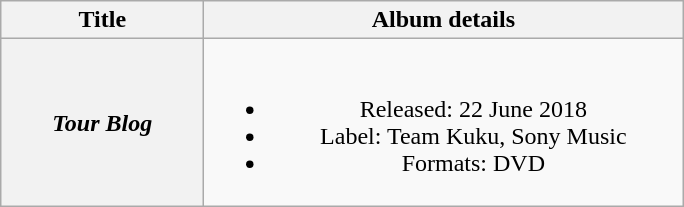<table class="wikitable plainrowheaders" style="text-align:center;">
<tr>
<th scope="col" style="width:8em;">Title</th>
<th scope="col" style="width:19.5em;">Album details</th>
</tr>
<tr>
<th scope="row"><em>Tour Blog</em></th>
<td><br><ul><li>Released: 22 June 2018</li><li>Label: Team Kuku, Sony Music</li><li>Formats: DVD</li></ul></td>
</tr>
</table>
